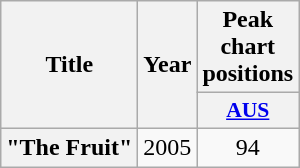<table class="wikitable plainrowheaders" style="text-align:center;">
<tr>
<th scope="col" rowspan="2">Title</th>
<th scope="col" rowspan="2">Year</th>
<th scope="col" colspan="1">Peak chart positions</th>
</tr>
<tr>
<th scope="col" style="width:3em;font-size:90%;"><a href='#'>AUS</a><br></th>
</tr>
<tr>
<th scope="row">"The Fruit"</th>
<td>2005</td>
<td>94</td>
</tr>
</table>
